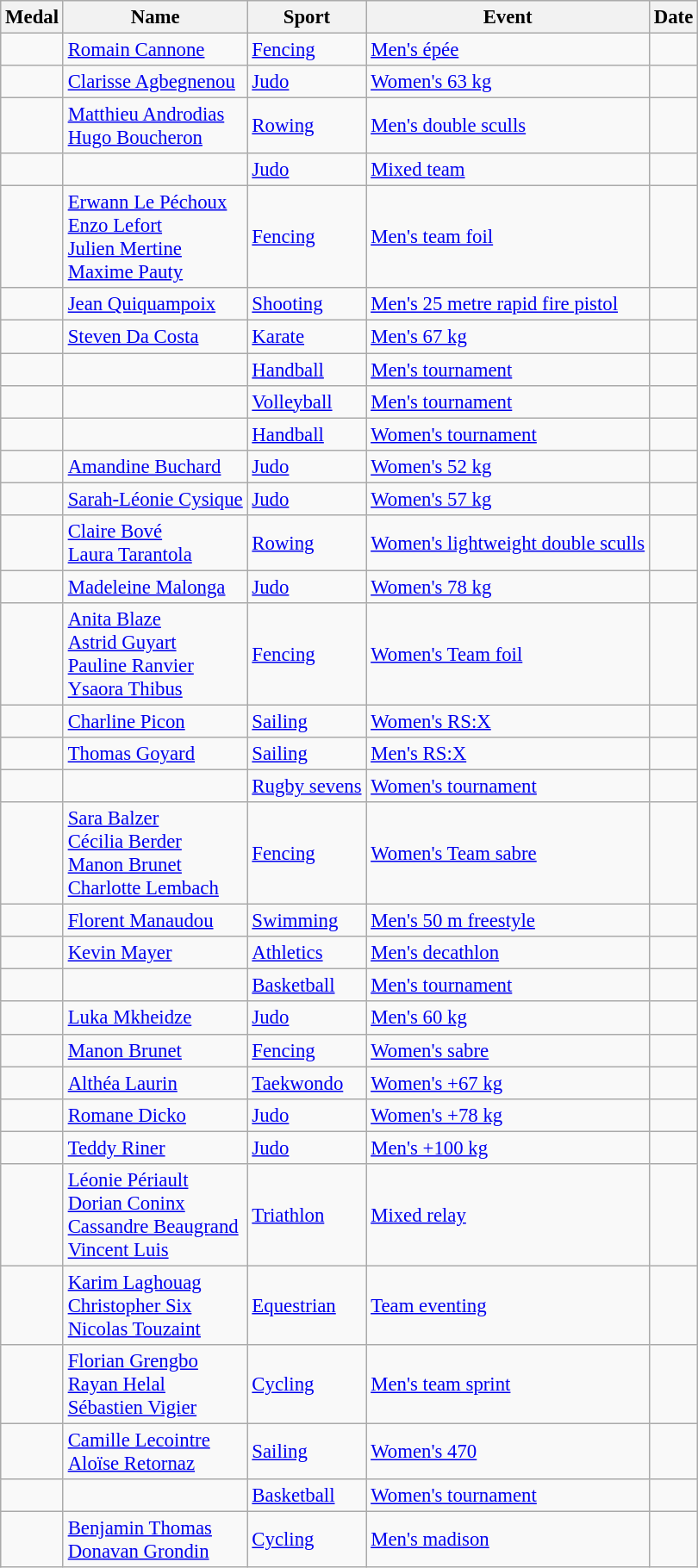<table class="wikitable sortable" style="font-size:95%">
<tr>
<th>Medal</th>
<th>Name</th>
<th>Sport</th>
<th>Event</th>
<th>Date</th>
</tr>
<tr>
<td></td>
<td><a href='#'>Romain Cannone</a></td>
<td><a href='#'>Fencing</a></td>
<td><a href='#'>Men's épée</a></td>
<td></td>
</tr>
<tr>
<td></td>
<td><a href='#'>Clarisse Agbegnenou</a></td>
<td><a href='#'>Judo</a></td>
<td><a href='#'>Women's 63 kg</a></td>
<td></td>
</tr>
<tr>
<td></td>
<td><a href='#'>Matthieu Androdias</a><br><a href='#'>Hugo Boucheron</a></td>
<td><a href='#'>Rowing</a></td>
<td><a href='#'>Men's double sculls</a></td>
<td></td>
</tr>
<tr>
<td></td>
<td></td>
<td><a href='#'>Judo</a></td>
<td><a href='#'>Mixed team</a></td>
<td></td>
</tr>
<tr>
<td></td>
<td><a href='#'>Erwann Le Péchoux</a><br><a href='#'>Enzo Lefort</a><br><a href='#'>Julien Mertine</a><br><a href='#'>Maxime Pauty</a></td>
<td><a href='#'>Fencing</a></td>
<td><a href='#'>Men's team foil</a></td>
<td></td>
</tr>
<tr>
<td></td>
<td><a href='#'>Jean Quiquampoix</a></td>
<td><a href='#'>Shooting</a></td>
<td><a href='#'>Men's 25 metre rapid fire pistol</a></td>
<td></td>
</tr>
<tr>
<td></td>
<td><a href='#'>Steven Da Costa</a></td>
<td><a href='#'>Karate</a></td>
<td><a href='#'>Men's 67 kg</a></td>
<td></td>
</tr>
<tr>
<td></td>
<td></td>
<td><a href='#'>Handball</a></td>
<td><a href='#'>Men's tournament</a></td>
<td></td>
</tr>
<tr>
<td></td>
<td></td>
<td><a href='#'>Volleyball</a></td>
<td><a href='#'>Men's tournament</a></td>
<td></td>
</tr>
<tr>
<td></td>
<td></td>
<td><a href='#'>Handball</a></td>
<td><a href='#'>Women's tournament</a></td>
<td></td>
</tr>
<tr>
<td></td>
<td><a href='#'>Amandine Buchard</a></td>
<td><a href='#'>Judo</a></td>
<td><a href='#'>Women's 52 kg</a></td>
<td></td>
</tr>
<tr>
<td></td>
<td><a href='#'>Sarah-Léonie Cysique</a></td>
<td><a href='#'>Judo</a></td>
<td><a href='#'>Women's 57 kg</a></td>
<td></td>
</tr>
<tr>
<td></td>
<td><a href='#'>Claire Bové</a><br><a href='#'>Laura Tarantola</a></td>
<td><a href='#'>Rowing</a></td>
<td><a href='#'>Women's lightweight double sculls</a></td>
<td></td>
</tr>
<tr>
<td></td>
<td><a href='#'>Madeleine Malonga</a></td>
<td><a href='#'>Judo</a></td>
<td><a href='#'>Women's 78 kg</a></td>
<td></td>
</tr>
<tr>
<td></td>
<td><a href='#'>Anita Blaze</a><br><a href='#'>Astrid Guyart</a><br><a href='#'>Pauline Ranvier</a><br><a href='#'>Ysaora Thibus</a></td>
<td><a href='#'>Fencing</a></td>
<td><a href='#'>Women's Team foil</a></td>
<td></td>
</tr>
<tr>
<td></td>
<td><a href='#'>Charline Picon</a></td>
<td><a href='#'>Sailing</a></td>
<td><a href='#'>Women's RS:X</a></td>
<td></td>
</tr>
<tr>
<td></td>
<td><a href='#'>Thomas Goyard</a></td>
<td><a href='#'>Sailing</a></td>
<td><a href='#'>Men's RS:X</a></td>
<td></td>
</tr>
<tr>
<td></td>
<td></td>
<td><a href='#'>Rugby sevens</a></td>
<td><a href='#'>Women's tournament</a></td>
<td></td>
</tr>
<tr>
<td></td>
<td><a href='#'>Sara Balzer</a><br><a href='#'>Cécilia Berder</a><br><a href='#'>Manon Brunet</a><br><a href='#'>Charlotte Lembach</a></td>
<td><a href='#'>Fencing</a></td>
<td><a href='#'>Women's Team sabre</a></td>
<td></td>
</tr>
<tr>
<td></td>
<td><a href='#'>Florent Manaudou</a></td>
<td><a href='#'>Swimming</a></td>
<td><a href='#'>Men's 50 m freestyle</a></td>
<td></td>
</tr>
<tr>
<td></td>
<td><a href='#'>Kevin Mayer</a></td>
<td><a href='#'>Athletics</a></td>
<td><a href='#'>Men's decathlon</a></td>
<td></td>
</tr>
<tr>
<td></td>
<td></td>
<td><a href='#'>Basketball</a></td>
<td><a href='#'>Men's tournament</a></td>
<td></td>
</tr>
<tr>
<td></td>
<td><a href='#'>Luka Mkheidze</a></td>
<td><a href='#'>Judo</a></td>
<td><a href='#'>Men's 60 kg</a></td>
<td></td>
</tr>
<tr>
<td></td>
<td><a href='#'>Manon Brunet</a></td>
<td><a href='#'>Fencing</a></td>
<td><a href='#'>Women's sabre</a></td>
<td></td>
</tr>
<tr>
<td></td>
<td><a href='#'>Althéa Laurin</a></td>
<td><a href='#'>Taekwondo</a></td>
<td><a href='#'>Women's +67 kg</a></td>
<td></td>
</tr>
<tr>
<td></td>
<td><a href='#'>Romane Dicko</a></td>
<td><a href='#'>Judo</a></td>
<td><a href='#'>Women's +78 kg</a></td>
<td></td>
</tr>
<tr>
<td></td>
<td><a href='#'>Teddy Riner</a></td>
<td><a href='#'>Judo</a></td>
<td><a href='#'>Men's +100 kg</a></td>
<td></td>
</tr>
<tr>
<td></td>
<td><a href='#'>Léonie Périault</a><br><a href='#'>Dorian Coninx</a><br><a href='#'>Cassandre Beaugrand</a><br><a href='#'>Vincent Luis</a></td>
<td><a href='#'>Triathlon</a></td>
<td><a href='#'>Mixed relay</a></td>
<td></td>
</tr>
<tr>
<td></td>
<td><a href='#'>Karim Laghouag</a><br><a href='#'>Christopher Six</a><br><a href='#'>Nicolas Touzaint</a></td>
<td><a href='#'>Equestrian</a></td>
<td><a href='#'>Team eventing</a></td>
<td></td>
</tr>
<tr>
<td></td>
<td><a href='#'>Florian Grengbo</a><br><a href='#'>Rayan Helal</a><br><a href='#'>Sébastien Vigier</a></td>
<td><a href='#'>Cycling</a></td>
<td><a href='#'>Men's team sprint</a></td>
<td></td>
</tr>
<tr>
<td></td>
<td><a href='#'>Camille Lecointre</a><br><a href='#'>Aloïse Retornaz</a></td>
<td><a href='#'>Sailing</a></td>
<td><a href='#'>Women's 470</a></td>
<td></td>
</tr>
<tr>
<td></td>
<td></td>
<td><a href='#'>Basketball</a></td>
<td><a href='#'>Women's tournament</a></td>
<td></td>
</tr>
<tr>
<td></td>
<td><a href='#'>Benjamin Thomas</a><br><a href='#'>Donavan Grondin</a></td>
<td><a href='#'>Cycling</a></td>
<td><a href='#'>Men's madison</a></td>
<td></td>
</tr>
</table>
